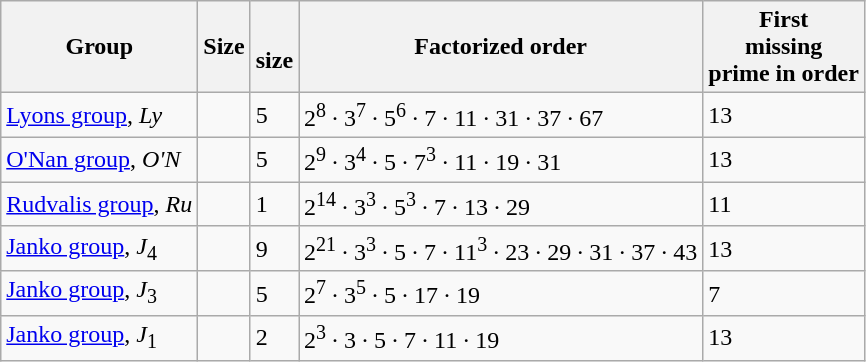<table class="wikitable sortable">
<tr>
<th>Group</th>
<th>Size</th>
<th class="unsortable"> <br>size</th>
<th class="unsortable">Factorized order</th>
<th>First<br>missing<br>prime in order</th>
</tr>
<tr>
<td><a href='#'>Lyons group</a>, <em>Ly</em></td>
<td style="text-align:right"></td>
<td>5</td>
<td>2<sup>8</sup> · 3<sup>7</sup> · 5<sup>6</sup> · 7 · 11 · 31 · 37 · 67</td>
<td>13</td>
</tr>
<tr>
<td><a href='#'>O'Nan group</a>, <em>O'N</em></td>
<td style="text-align:right"></td>
<td>5</td>
<td>2<sup>9</sup> · 3<sup>4</sup> · 5 · 7<sup>3</sup> · 11 · 19 · 31</td>
<td>13</td>
</tr>
<tr>
<td><a href='#'>Rudvalis group</a>, <em>Ru</em></td>
<td style="text-align:right"></td>
<td>1</td>
<td>2<sup>14</sup> · 3<sup>3</sup> · 5<sup>3</sup> · 7 · 13 · 29</td>
<td>11</td>
</tr>
<tr>
<td><a href='#'> Janko group</a>, <em>J</em><sub>4</sub></td>
<td style="text-align:right"></td>
<td>9</td>
<td>2<sup>21</sup> · 3<sup>3</sup> · 5 · 7 · 11<sup>3</sup> · 23 · 29 · 31 · 37 · 43</td>
<td>13</td>
</tr>
<tr>
<td><a href='#'> Janko group</a>, <em>J</em><sub>3</sub></td>
<td style="text-align:right"></td>
<td>5</td>
<td>2<sup>7</sup> · 3<sup>5</sup> · 5 · 17 · 19</td>
<td>7</td>
</tr>
<tr>
<td><a href='#'> Janko group</a>, <em>J</em><sub>1</sub></td>
<td style="text-align:right"></td>
<td>2</td>
<td>2<sup>3</sup> · 3 · 5 · 7 · 11 · 19</td>
<td>13</td>
</tr>
</table>
